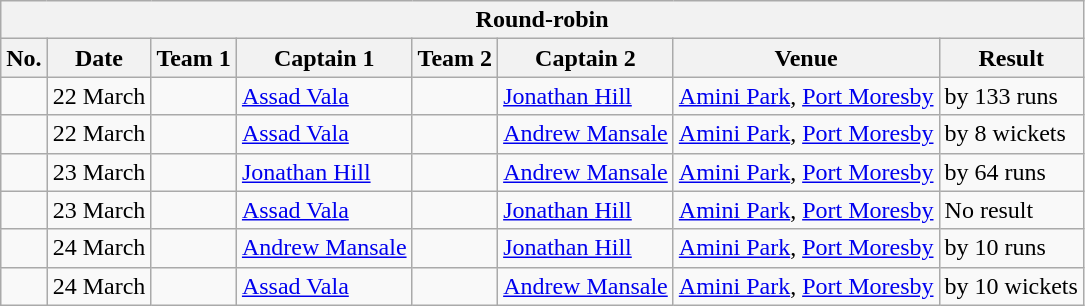<table class="wikitable">
<tr>
<th colspan="8">Round-robin</th>
</tr>
<tr>
<th>No.</th>
<th>Date</th>
<th>Team 1</th>
<th>Captain 1</th>
<th>Team 2</th>
<th>Captain 2</th>
<th>Venue</th>
<th>Result</th>
</tr>
<tr>
<td></td>
<td>22 March</td>
<td></td>
<td><a href='#'>Assad Vala</a></td>
<td></td>
<td><a href='#'>Jonathan Hill</a></td>
<td><a href='#'>Amini Park</a>, <a href='#'>Port Moresby</a></td>
<td> by 133 runs</td>
</tr>
<tr>
<td></td>
<td>22 March</td>
<td></td>
<td><a href='#'>Assad Vala</a></td>
<td></td>
<td><a href='#'>Andrew Mansale</a></td>
<td><a href='#'>Amini Park</a>, <a href='#'>Port Moresby</a></td>
<td> by 8 wickets</td>
</tr>
<tr>
<td></td>
<td>23 March</td>
<td></td>
<td><a href='#'>Jonathan Hill</a></td>
<td></td>
<td><a href='#'>Andrew Mansale</a></td>
<td><a href='#'>Amini Park</a>, <a href='#'>Port Moresby</a></td>
<td> by 64 runs</td>
</tr>
<tr>
<td></td>
<td>23 March</td>
<td></td>
<td><a href='#'>Assad Vala</a></td>
<td></td>
<td><a href='#'>Jonathan Hill</a></td>
<td><a href='#'>Amini Park</a>, <a href='#'>Port Moresby</a></td>
<td>No result</td>
</tr>
<tr>
<td></td>
<td>24 March</td>
<td></td>
<td><a href='#'>Andrew Mansale</a></td>
<td></td>
<td><a href='#'>Jonathan Hill</a></td>
<td><a href='#'>Amini Park</a>, <a href='#'>Port Moresby</a></td>
<td> by 10 runs</td>
</tr>
<tr>
<td></td>
<td>24 March</td>
<td></td>
<td><a href='#'>Assad Vala</a></td>
<td></td>
<td><a href='#'>Andrew Mansale</a></td>
<td><a href='#'>Amini Park</a>, <a href='#'>Port Moresby</a></td>
<td> by 10 wickets</td>
</tr>
</table>
